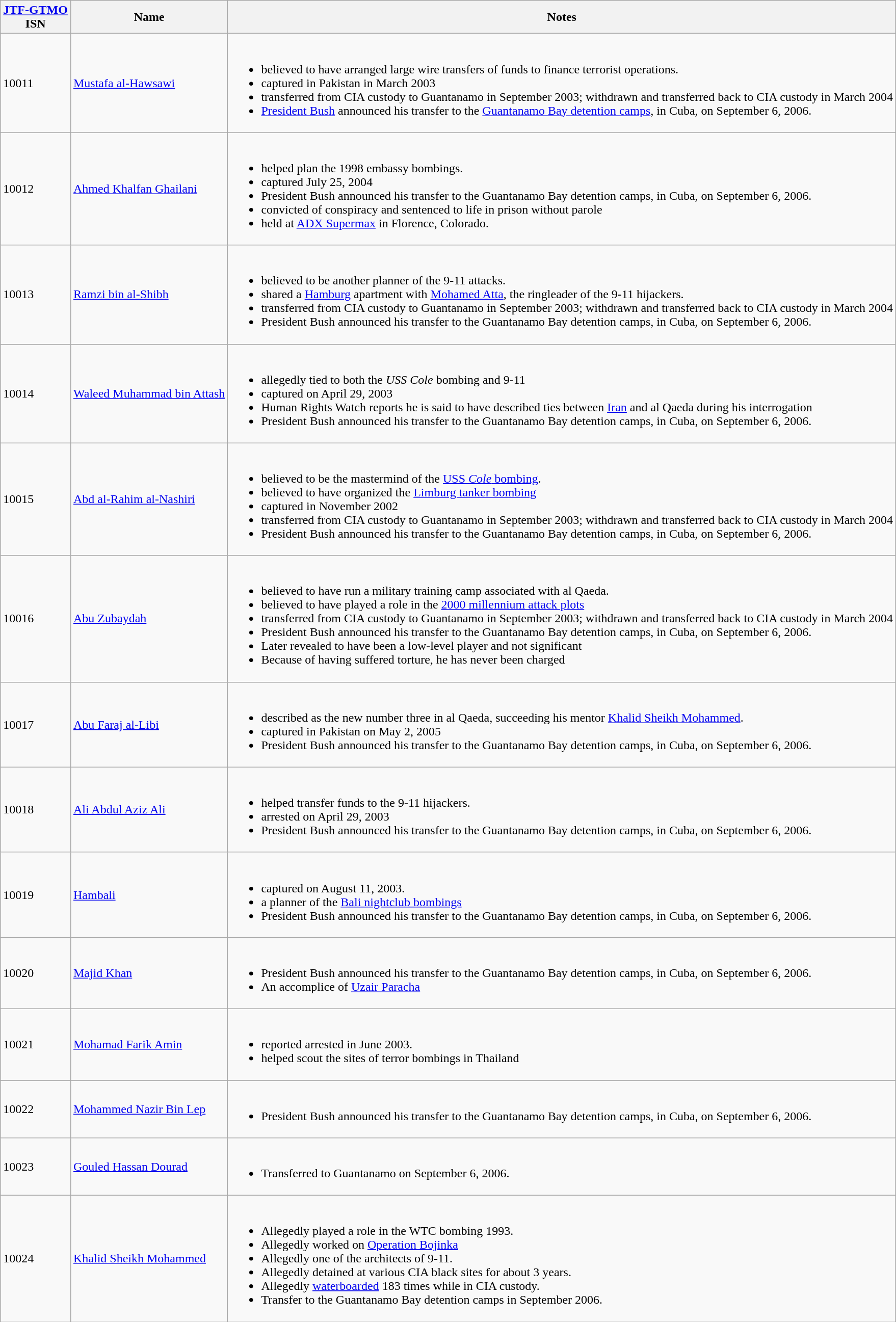<table class="wikitable">
<tr>
<th><a href='#'>JTF-GTMO</a><br>ISN</th>
<th>Name</th>
<th>Notes</th>
</tr>
<tr>
<td>10011</td>
<td><a href='#'>Mustafa al-Hawsawi</a></td>
<td><br><ul><li>believed to have arranged large wire transfers of funds to finance terrorist operations.</li><li>captured in Pakistan in March 2003</li><li>transferred from CIA custody to Guantanamo in September 2003; withdrawn and transferred back to CIA custody in March 2004</li><li><a href='#'>President Bush</a> announced his transfer to the <a href='#'>Guantanamo Bay detention camps</a>, in Cuba, on September 6, 2006.</li></ul></td>
</tr>
<tr>
<td>10012</td>
<td><a href='#'>Ahmed Khalfan Ghailani</a></td>
<td><br><ul><li>helped plan the 1998 embassy bombings.</li><li>captured July 25, 2004</li><li>President Bush announced his transfer to the Guantanamo Bay detention camps, in Cuba, on September 6, 2006.</li><li>convicted of conspiracy and sentenced to life in prison without parole</li><li>held at <a href='#'>ADX Supermax</a> in Florence, Colorado.</li></ul></td>
</tr>
<tr>
<td>10013</td>
<td><a href='#'>Ramzi bin al-Shibh</a></td>
<td><br><ul><li>believed to be another planner of the 9-11 attacks.</li><li>shared a <a href='#'>Hamburg</a> apartment with <a href='#'>Mohamed Atta</a>, the ringleader of the 9-11 hijackers.</li><li>transferred from CIA custody to Guantanamo in September 2003; withdrawn and transferred back to CIA custody in March 2004</li><li>President Bush announced his transfer to the Guantanamo Bay detention camps, in Cuba, on September 6, 2006.</li></ul></td>
</tr>
<tr>
<td>10014</td>
<td><a href='#'>Waleed Muhammad bin Attash</a></td>
<td><br><ul><li>allegedly tied to both the <em>USS Cole</em> bombing and 9-11</li><li>captured on April 29, 2003</li><li>Human Rights Watch reports he is said to have described ties between <a href='#'>Iran</a> and al Qaeda during his interrogation</li><li>President Bush announced his transfer to the Guantanamo Bay detention camps, in Cuba, on September 6, 2006.</li></ul></td>
</tr>
<tr>
<td>10015</td>
<td><a href='#'>Abd al-Rahim al-Nashiri</a></td>
<td><br><ul><li>believed to be the mastermind of the <a href='#'>USS <em>Cole</em> bombing</a>.</li><li>believed to have organized the <a href='#'>Limburg tanker bombing</a></li><li>captured in November 2002</li><li>transferred from CIA custody to Guantanamo in September 2003; withdrawn and transferred back to CIA custody in March 2004</li><li>President Bush announced his transfer to the Guantanamo Bay detention camps, in Cuba, on September 6, 2006.</li></ul></td>
</tr>
<tr>
<td>10016</td>
<td><a href='#'>Abu Zubaydah</a></td>
<td><br><ul><li>believed to have run a military training camp associated with al Qaeda.</li><li>believed to have played a role in the <a href='#'>2000 millennium attack plots</a></li><li>transferred from CIA custody to Guantanamo in September 2003; withdrawn and transferred back to CIA custody in March 2004</li><li>President Bush announced his transfer to the Guantanamo Bay detention camps, in Cuba, on September 6, 2006.</li><li>Later revealed to have been a low-level player and not significant</li><li>Because of having suffered torture, he has never been charged</li></ul></td>
</tr>
<tr>
<td>10017</td>
<td><a href='#'>Abu Faraj al-Libi</a></td>
<td><br><ul><li>described as the new number three in al Qaeda, succeeding his mentor <a href='#'>Khalid Sheikh Mohammed</a>.</li><li>captured in Pakistan on May 2, 2005</li><li>President Bush announced his transfer to the Guantanamo Bay detention camps, in Cuba, on September 6, 2006.</li></ul></td>
</tr>
<tr>
<td>10018</td>
<td><a href='#'>Ali Abdul Aziz Ali</a></td>
<td><br><ul><li>helped transfer funds to the 9-11 hijackers.</li><li>arrested on April 29, 2003</li><li>President Bush announced his transfer to the Guantanamo Bay detention camps, in Cuba, on September 6, 2006.</li></ul></td>
</tr>
<tr>
<td>10019</td>
<td><a href='#'>Hambali</a></td>
<td><br><ul><li>captured on August 11, 2003.</li><li>a planner of the <a href='#'>Bali nightclub bombings</a></li><li>President Bush announced his transfer to the Guantanamo Bay detention camps, in Cuba, on September 6, 2006.</li></ul></td>
</tr>
<tr>
<td>10020</td>
<td><a href='#'>Majid Khan</a></td>
<td><br><ul><li>President Bush announced his transfer to the Guantanamo Bay detention camps, in Cuba, on September 6, 2006.</li><li>An accomplice of <a href='#'>Uzair Paracha</a></li></ul></td>
</tr>
<tr>
<td>10021</td>
<td><a href='#'>Mohamad Farik Amin</a></td>
<td><br><ul><li>reported arrested in June 2003.</li><li>helped scout the sites of terror bombings in Thailand</li></ul></td>
</tr>
<tr>
<td>10022</td>
<td><a href='#'>Mohammed Nazir Bin Lep</a></td>
<td><br><ul><li>President Bush announced his transfer to the Guantanamo Bay detention camps, in Cuba, on September 6, 2006.</li></ul></td>
</tr>
<tr>
<td>10023</td>
<td><a href='#'>Gouled Hassan Dourad</a></td>
<td><br><ul><li>Transferred to Guantanamo on September 6, 2006.</li></ul></td>
</tr>
<tr>
<td>10024</td>
<td><a href='#'>Khalid Sheikh Mohammed</a></td>
<td><br><ul><li>Allegedly played a role in the WTC bombing 1993.</li><li>Allegedly worked on <a href='#'>Operation Bojinka</a></li><li>Allegedly one of the architects of 9-11.</li><li>Allegedly detained at various CIA black sites for about 3 years.</li><li>Allegedly <a href='#'>waterboarded</a> 183 times while in CIA custody.</li><li>Transfer to the Guantanamo Bay detention camps in September 2006.</li></ul></td>
</tr>
</table>
